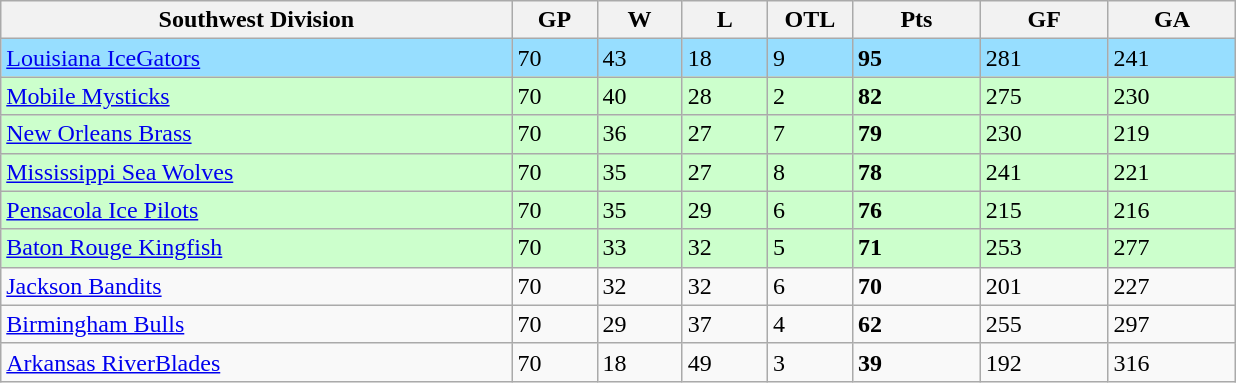<table class="wikitable">
<tr>
<th bgcolor="#DDDDFF" width="30%">Southwest Division</th>
<th bgcolor="#DDDDFF" width="5%">GP</th>
<th bgcolor="#DDDDFF" width="5%">W</th>
<th bgcolor="#DDDDFF" width="5%">L</th>
<th bgcolor="#DDDDFF" width="5%">OTL</th>
<th bgcolor="#DDDDFF" width="7.5%">Pts</th>
<th bgcolor="#DDDDFF" width="7.5%">GF</th>
<th bgcolor="#DDDDFF" width="7.5%">GA</th>
</tr>
<tr bgcolor="#97DEFF">
<td><a href='#'>Louisiana IceGators</a></td>
<td>70</td>
<td>43</td>
<td>18</td>
<td>9</td>
<td><strong>95</strong></td>
<td>281</td>
<td>241</td>
</tr>
<tr bgcolor="#ccffcc">
<td><a href='#'>Mobile Mysticks</a></td>
<td>70</td>
<td>40</td>
<td>28</td>
<td>2</td>
<td><strong>82</strong></td>
<td>275</td>
<td>230</td>
</tr>
<tr bgcolor="#ccffcc">
<td><a href='#'>New Orleans Brass</a></td>
<td>70</td>
<td>36</td>
<td>27</td>
<td>7</td>
<td><strong>79</strong></td>
<td>230</td>
<td>219</td>
</tr>
<tr bgcolor="#ccffcc">
<td><a href='#'>Mississippi Sea Wolves</a></td>
<td>70</td>
<td>35</td>
<td>27</td>
<td>8</td>
<td><strong>78</strong></td>
<td>241</td>
<td>221</td>
</tr>
<tr bgcolor="#ccffcc">
<td><a href='#'>Pensacola Ice Pilots</a></td>
<td>70</td>
<td>35</td>
<td>29</td>
<td>6</td>
<td><strong>76</strong></td>
<td>215</td>
<td>216</td>
</tr>
<tr bgcolor="#ccffcc">
<td><a href='#'>Baton Rouge Kingfish</a></td>
<td>70</td>
<td>33</td>
<td>32</td>
<td>5</td>
<td><strong>71</strong></td>
<td>253</td>
<td>277</td>
</tr>
<tr>
<td><a href='#'>Jackson Bandits</a></td>
<td>70</td>
<td>32</td>
<td>32</td>
<td>6</td>
<td><strong>70</strong></td>
<td>201</td>
<td>227</td>
</tr>
<tr>
<td><a href='#'>Birmingham Bulls</a></td>
<td>70</td>
<td>29</td>
<td>37</td>
<td>4</td>
<td><strong>62</strong></td>
<td>255</td>
<td>297</td>
</tr>
<tr>
<td><a href='#'>Arkansas RiverBlades</a></td>
<td>70</td>
<td>18</td>
<td>49</td>
<td>3</td>
<td><strong>39</strong></td>
<td>192</td>
<td>316</td>
</tr>
</table>
